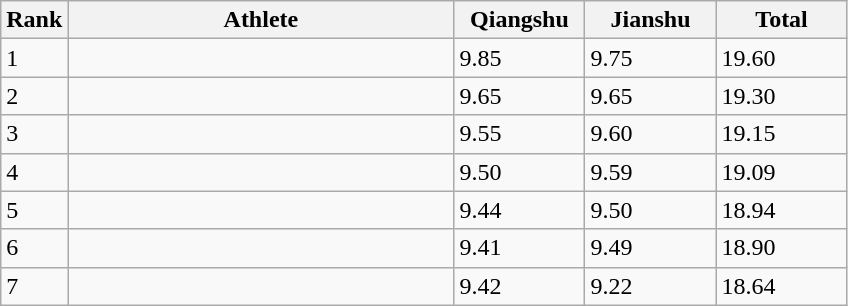<table class="wikitable">
<tr>
<th width="20">Rank</th>
<th width="250">Athlete</th>
<th width="80">Qiangshu</th>
<th width="80">Jianshu</th>
<th width="80">Total</th>
</tr>
<tr>
<td>1</td>
<td align="left"></td>
<td>9.85</td>
<td>9.75</td>
<td>19.60</td>
</tr>
<tr>
<td>2</td>
<td align="left"></td>
<td>9.65</td>
<td>9.65</td>
<td>19.30</td>
</tr>
<tr>
<td>3</td>
<td align="left"></td>
<td>9.55</td>
<td>9.60</td>
<td>19.15</td>
</tr>
<tr>
<td>4</td>
<td align="left"></td>
<td>9.50</td>
<td>9.59</td>
<td>19.09</td>
</tr>
<tr>
<td>5</td>
<td align="left"></td>
<td>9.44</td>
<td>9.50</td>
<td>18.94</td>
</tr>
<tr>
<td>6</td>
<td align="left"></td>
<td>9.41</td>
<td>9.49</td>
<td>18.90</td>
</tr>
<tr>
<td>7</td>
<td align="left"></td>
<td>9.42</td>
<td>9.22</td>
<td>18.64</td>
</tr>
</table>
